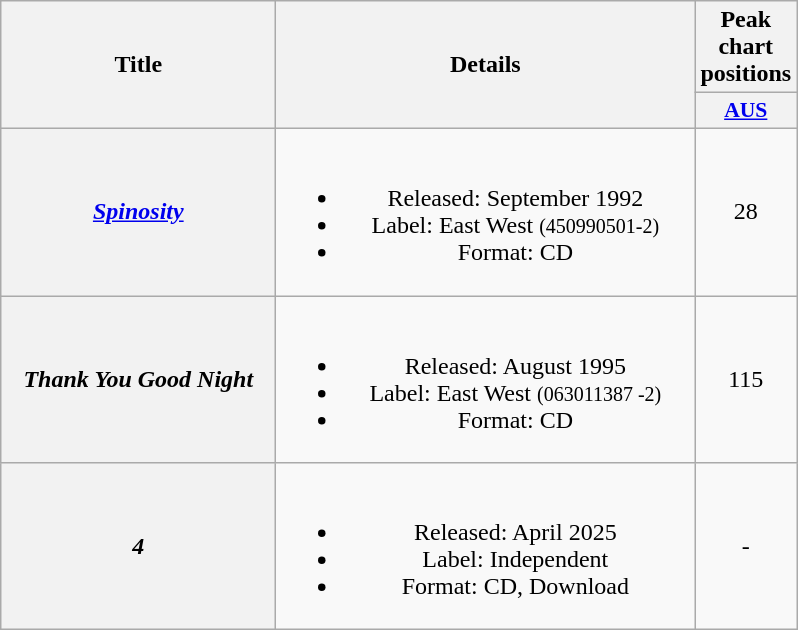<table class="wikitable plainrowheaders" style="text-align:center;" border="1">
<tr>
<th scope="col" rowspan="2" style="width:11em;">Title</th>
<th scope="col" rowspan="2" style="width:17em;">Details</th>
<th scope="col" colspan="1">Peak chart positions</th>
</tr>
<tr>
<th scope="col" style="width:3em;font-size:90%;"><a href='#'>AUS</a><br></th>
</tr>
<tr>
<th scope="row"><em><a href='#'>Spinosity</a></em></th>
<td><br><ul><li>Released: September 1992</li><li>Label: East West <small>(450990501-2)</small></li><li>Format: CD</li></ul></td>
<td>28</td>
</tr>
<tr>
<th scope="row"><em>Thank You Good Night</em></th>
<td><br><ul><li>Released: August 1995</li><li>Label: East West <small>(063011387 -2)</small></li><li>Format: CD</li></ul></td>
<td>115</td>
</tr>
<tr>
<th><em>4</em></th>
<td><br><ul><li>Released: April 2025</li><li>Label: Independent</li><li>Format: CD, Download</li></ul></td>
<td>-</td>
</tr>
</table>
